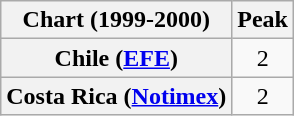<table class="wikitable plainrowheaders" style="text-align:center;">
<tr>
<th scope="col">Chart (1999-2000)</th>
<th scope="col">Peak</th>
</tr>
<tr>
<th scope="row">Chile (<a href='#'>EFE</a>)</th>
<td align="center">2</td>
</tr>
<tr>
<th scope="row">Costa Rica (<a href='#'>Notimex</a>)</th>
<td align="center">2</td>
</tr>
</table>
